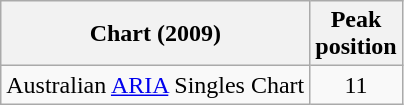<table class="wikitable">
<tr>
<th>Chart (2009)</th>
<th>Peak<br>position</th>
</tr>
<tr>
<td>Australian <a href='#'>ARIA</a> Singles Chart</td>
<td align="center">11</td>
</tr>
</table>
